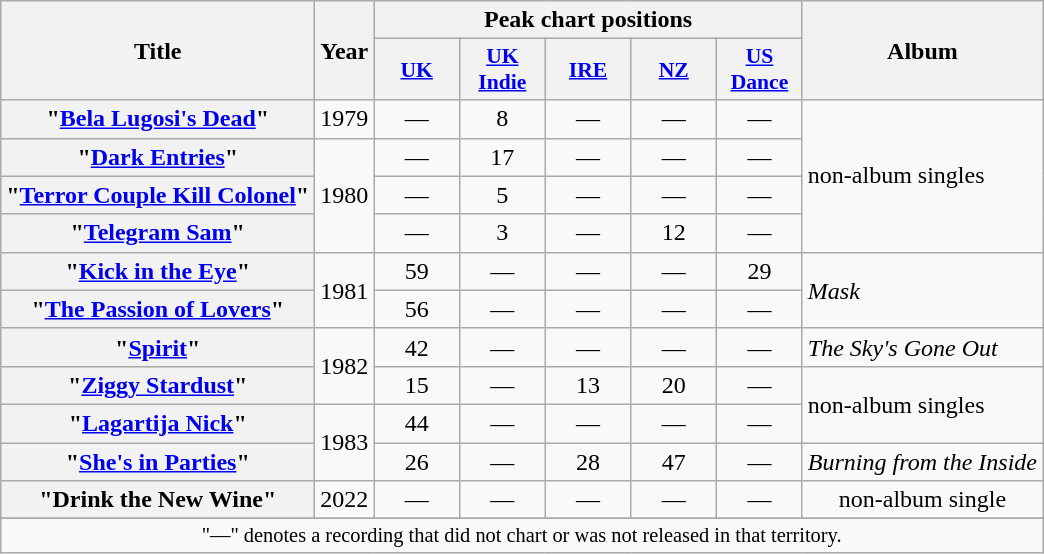<table class="wikitable plainrowheaders">
<tr>
<th rowspan="2">Title</th>
<th rowspan="2">Year</th>
<th colspan="5">Peak chart positions</th>
<th rowspan="2">Album</th>
</tr>
<tr>
<th style="width:3.5em;font-size:90%"><a href='#'>UK</a><br></th>
<th style="width:3.5em;font-size:90%"><a href='#'>UK<br>Indie</a><br></th>
<th style="width:3.5em;font-size:90%"><a href='#'>IRE</a><br></th>
<th style="width:3.5em;font-size:90%"><a href='#'>NZ</a><br></th>
<th style="width:3.5em;font-size:90%"><a href='#'>US<br>Dance</a><br></th>
</tr>
<tr align="center">
<th scope="row">"<a href='#'>Bela Lugosi's Dead</a>"</th>
<td>1979</td>
<td>—</td>
<td>8</td>
<td>—</td>
<td>—</td>
<td>—</td>
<td align="left" rowspan="4">non-album singles</td>
</tr>
<tr align="center">
<th scope="row">"<a href='#'>Dark Entries</a>"</th>
<td rowspan="3">1980</td>
<td>—</td>
<td>17</td>
<td>—</td>
<td>—</td>
<td>—</td>
</tr>
<tr align="center">
<th scope="row">"<a href='#'>Terror Couple Kill Colonel</a>"</th>
<td>—</td>
<td>5</td>
<td>—</td>
<td>—</td>
<td>—</td>
</tr>
<tr align="center">
<th scope="row">"<a href='#'>Telegram Sam</a>"</th>
<td>—</td>
<td>3</td>
<td>—</td>
<td>12</td>
<td>—</td>
</tr>
<tr align="center">
<th scope="row">"<a href='#'>Kick in the Eye</a>"</th>
<td rowspan="2">1981</td>
<td>59</td>
<td>—</td>
<td>—</td>
<td>—</td>
<td>29</td>
<td align="left" rowspan="2"><em>Mask</em></td>
</tr>
<tr align="center">
<th scope="row">"<a href='#'>The Passion of Lovers</a>"</th>
<td>56</td>
<td>—</td>
<td>—</td>
<td>—</td>
<td>—</td>
</tr>
<tr align="center">
<th scope="row">"<a href='#'>Spirit</a>"</th>
<td rowspan="2">1982</td>
<td>42</td>
<td>—</td>
<td>—</td>
<td>—</td>
<td>—</td>
<td align="left"><em>The Sky's Gone Out</em></td>
</tr>
<tr align="center">
<th scope="row">"<a href='#'>Ziggy Stardust</a>"</th>
<td>15</td>
<td>—</td>
<td>13</td>
<td>20</td>
<td>—</td>
<td rowspan="2" align="left">non-album singles</td>
</tr>
<tr align="center">
<th scope="row">"<a href='#'>Lagartija Nick</a>"</th>
<td rowspan="2">1983</td>
<td>44</td>
<td>—</td>
<td>—</td>
<td>—</td>
<td>—</td>
</tr>
<tr align="center">
<th scope="row">"<a href='#'>She's in Parties</a>"</th>
<td>26</td>
<td>—</td>
<td>28</td>
<td>47</td>
<td>—</td>
<td align="left"><em>Burning from the Inside</em></td>
</tr>
<tr align="center">
<th scope="row">"Drink the New Wine"</th>
<td rowspan="1">2022</td>
<td>—</td>
<td>—</td>
<td>—</td>
<td>—</td>
<td>—</td>
<td>non-album single</td>
</tr>
<tr>
</tr>
<tr>
<td colspan="8" align="center" style="font-size: 85%">"—" denotes a recording that did not chart or was not released in that territory.</td>
</tr>
</table>
